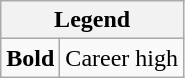<table class="wikitable mw-collapsible mw-collapsed">
<tr>
<th colspan="2">Legend</th>
</tr>
<tr>
<td><strong>Bold</strong></td>
<td>Career high</td>
</tr>
</table>
